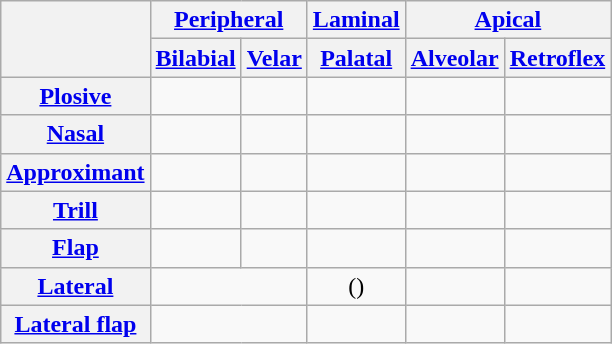<table class="wikitable">
<tr>
<th rowspan=2></th>
<th colspan=2><a href='#'>Peripheral</a></th>
<th><a href='#'>Laminal</a></th>
<th colspan=2><a href='#'>Apical</a></th>
</tr>
<tr>
<th><a href='#'>Bilabial</a></th>
<th><a href='#'>Velar</a></th>
<th><a href='#'>Palatal</a></th>
<th><a href='#'>Alveolar</a></th>
<th><a href='#'>Retroflex</a></th>
</tr>
<tr style="text-align: center;">
<th><a href='#'>Plosive</a></th>
<td></td>
<td></td>
<td></td>
<td></td>
<td></td>
</tr>
<tr style="text-align: center;">
<th><a href='#'>Nasal</a></th>
<td></td>
<td></td>
<td></td>
<td></td>
<td></td>
</tr>
<tr style="text-align: center;">
<th><a href='#'>Approximant</a></th>
<td></td>
<td></td>
<td></td>
<td></td>
<td></td>
</tr>
<tr style="text-align: center;">
<th><a href='#'>Trill</a></th>
<td></td>
<td></td>
<td></td>
<td></td>
<td></td>
</tr>
<tr style="text-align: center;">
<th><a href='#'>Flap</a></th>
<td></td>
<td></td>
<td></td>
<td></td>
<td></td>
</tr>
<tr style="text-align: center;">
<th><a href='#'>Lateral</a></th>
<td colspan=2></td>
<td>()</td>
<td></td>
<td></td>
</tr>
<tr style="text-align: center;">
<th><a href='#'>Lateral flap</a></th>
<td colspan=2></td>
<td></td>
<td> </td>
<td> </td>
</tr>
</table>
